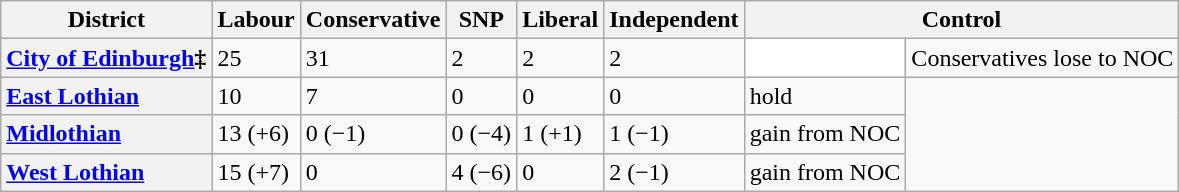<table class="wikitable">
<tr>
<th scope="col">District</th>
<th scope="col">Labour</th>
<th scope="col">Conservative</th>
<th scope="col">SNP</th>
<th scope="col">Liberal</th>
<th scope="col">Independent</th>
<th scope="col" colspan=2>Control<br></th>
</tr>
<tr>
<th scope="row" style="text-align: left;"><a href='#'>City of Edinburgh</a>‡</th>
<td>25</td>
<td>31</td>
<td>2</td>
<td>2</td>
<td>2</td>
<td bgcolor=white></td>
<td>Conservatives lose to NOC</td>
</tr>
<tr>
<th scope="row" style="text-align: left;"><a href='#'>East Lothian</a></th>
<td>10</td>
<td>7</td>
<td>0</td>
<td>0</td>
<td>0</td>
<td> hold</td>
</tr>
<tr>
<th scope="row" style="text-align: left;"><a href='#'>Midlothian</a></th>
<td>13 (+6)</td>
<td>0 (−1)</td>
<td>0 (−4)</td>
<td>1 (+1)</td>
<td>1 (−1)</td>
<td> gain from NOC</td>
</tr>
<tr>
<th scope="row" style="text-align: left;"><a href='#'>West Lothian</a></th>
<td>15 (+7)</td>
<td>0</td>
<td>4 (−6)</td>
<td>0</td>
<td>2 (−1)</td>
<td> gain from NOC</td>
</tr>
</table>
